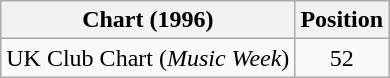<table class="wikitable sortable">
<tr>
<th>Chart (1996)</th>
<th>Position</th>
</tr>
<tr>
<td>UK Club Chart (<em>Music Week</em>)</td>
<td align="center">52</td>
</tr>
</table>
